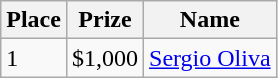<table class="wikitable">
<tr>
<th>Place</th>
<th>Prize</th>
<th>Name</th>
</tr>
<tr>
<td>1</td>
<td>$1,000</td>
<td> <a href='#'>Sergio Oliva</a></td>
</tr>
</table>
